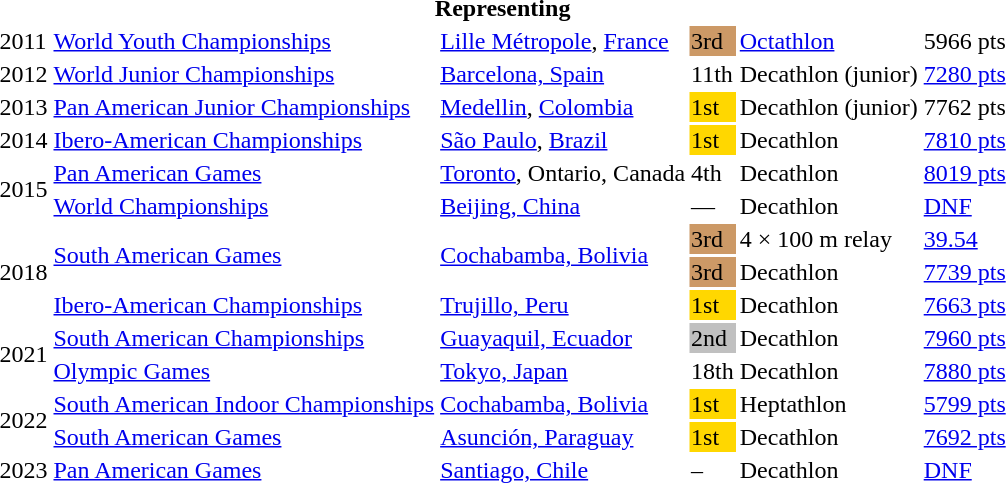<table>
<tr>
<th colspan="6">Representing </th>
</tr>
<tr>
<td>2011</td>
<td><a href='#'>World Youth Championships</a></td>
<td><a href='#'>Lille Métropole</a>, <a href='#'>France</a></td>
<td bgcolor=cc9966>3rd</td>
<td><a href='#'>Octathlon</a></td>
<td>5966 pts </td>
</tr>
<tr>
<td>2012</td>
<td><a href='#'>World Junior Championships</a></td>
<td><a href='#'>Barcelona, Spain</a></td>
<td>11th</td>
<td>Decathlon (junior)</td>
<td><a href='#'>7280 pts</a></td>
</tr>
<tr>
<td>2013</td>
<td><a href='#'>Pan American Junior Championships</a></td>
<td><a href='#'>Medellin</a>, <a href='#'>Colombia</a></td>
<td bgcolor=gold>1st</td>
<td>Decathlon (junior)</td>
<td>7762 pts </td>
</tr>
<tr>
<td>2014</td>
<td><a href='#'>Ibero-American Championships</a></td>
<td><a href='#'>São Paulo</a>, <a href='#'>Brazil</a></td>
<td bgcolor=gold>1st</td>
<td>Decathlon</td>
<td><a href='#'>7810 pts</a> </td>
</tr>
<tr>
<td rowspan=2>2015</td>
<td><a href='#'>Pan American Games</a></td>
<td><a href='#'>Toronto</a>, Ontario, Canada</td>
<td>4th</td>
<td>Decathlon</td>
<td><a href='#'>8019 pts</a> </td>
</tr>
<tr>
<td><a href='#'>World Championships</a></td>
<td><a href='#'>Beijing, China</a></td>
<td>—</td>
<td>Decathlon</td>
<td><a href='#'>DNF</a></td>
</tr>
<tr>
<td rowspan=3>2018</td>
<td rowspan=2><a href='#'>South American Games</a></td>
<td rowspan=2><a href='#'>Cochabamba, Bolivia</a></td>
<td bgcolor=cc9966>3rd</td>
<td>4 × 100 m relay</td>
<td><a href='#'>39.54</a></td>
</tr>
<tr>
<td bgcolor=cc9966>3rd</td>
<td>Decathlon</td>
<td><a href='#'>7739 pts</a></td>
</tr>
<tr>
<td><a href='#'>Ibero-American Championships</a></td>
<td><a href='#'>Trujillo, Peru</a></td>
<td bgcolor=gold>1st</td>
<td>Decathlon</td>
<td><a href='#'>7663 pts</a></td>
</tr>
<tr>
<td rowspan=2>2021</td>
<td><a href='#'>South American Championships</a></td>
<td><a href='#'>Guayaquil, Ecuador</a></td>
<td bgcolor=silver>2nd</td>
<td>Decathlon</td>
<td><a href='#'>7960 pts</a></td>
</tr>
<tr>
<td><a href='#'>Olympic Games</a></td>
<td><a href='#'>Tokyo, Japan</a></td>
<td>18th</td>
<td>Decathlon</td>
<td><a href='#'>7880 pts</a></td>
</tr>
<tr>
<td rowspan=2>2022</td>
<td><a href='#'>South American Indoor Championships</a></td>
<td><a href='#'>Cochabamba, Bolivia</a></td>
<td bgcolor=gold>1st</td>
<td>Heptathlon</td>
<td><a href='#'>5799 pts</a></td>
</tr>
<tr>
<td><a href='#'>South American Games</a></td>
<td><a href='#'>Asunción, Paraguay</a></td>
<td bgcolor=gold>1st</td>
<td>Decathlon</td>
<td><a href='#'>7692 pts</a></td>
</tr>
<tr>
<td>2023</td>
<td><a href='#'>Pan American Games</a></td>
<td><a href='#'>Santiago, Chile</a></td>
<td>–</td>
<td>Decathlon</td>
<td><a href='#'>DNF</a></td>
</tr>
</table>
